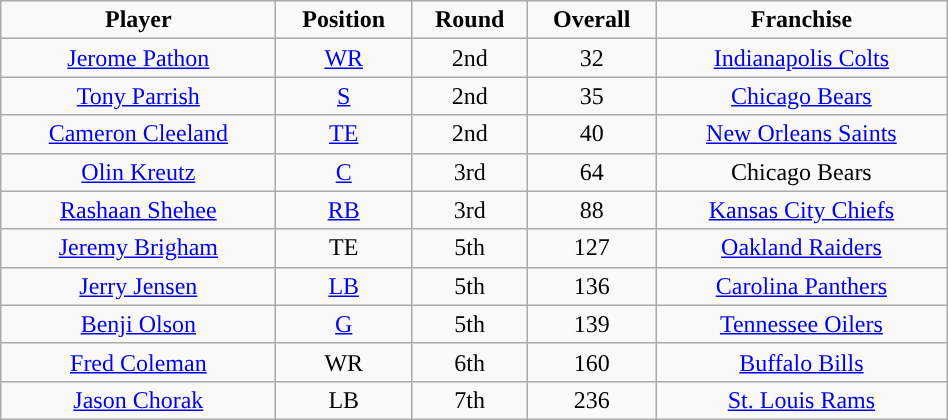<table class="wikitable" width="50%">
<tr align="center">
<td><strong>Player</strong></td>
<td><strong>Position</strong></td>
<td><strong>Round</strong></td>
<td><strong>Overall</strong></td>
<td><strong>Franchise</strong></td>
</tr>
<tr style="text-align:center;" bgcolor="">
<td><a href='#'>Jerome Pathon</a></td>
<td><a href='#'>WR</a></td>
<td>2nd</td>
<td>32</td>
<td><a href='#'>Indianapolis Colts</a></td>
</tr>
<tr style="text-align:center;" bgcolor="">
<td><a href='#'>Tony Parrish</a></td>
<td><a href='#'>S</a></td>
<td>2nd</td>
<td>35</td>
<td><a href='#'>Chicago Bears</a></td>
</tr>
<tr style="text-align:center;" bgcolor="">
<td><a href='#'>Cameron Cleeland</a></td>
<td><a href='#'>TE</a></td>
<td>2nd</td>
<td>40</td>
<td><a href='#'>New Orleans Saints</a></td>
</tr>
<tr style="text-align:center;" bgcolor="">
<td><a href='#'>Olin Kreutz</a></td>
<td><a href='#'>C</a></td>
<td>3rd</td>
<td>64</td>
<td>Chicago Bears</td>
</tr>
<tr style="text-align:center;" bgcolor="">
<td><a href='#'>Rashaan Shehee</a></td>
<td><a href='#'>RB</a></td>
<td>3rd</td>
<td>88</td>
<td><a href='#'>Kansas City Chiefs</a></td>
</tr>
<tr style="text-align:center;" bgcolor="">
<td><a href='#'>Jeremy Brigham</a></td>
<td>TE</td>
<td>5th</td>
<td>127</td>
<td><a href='#'>Oakland Raiders</a></td>
</tr>
<tr style="text-align:center;" bgcolor="">
<td><a href='#'>Jerry Jensen</a></td>
<td><a href='#'>LB</a></td>
<td>5th</td>
<td>136</td>
<td><a href='#'>Carolina Panthers</a></td>
</tr>
<tr style="text-align:center;" bgcolor="">
<td><a href='#'>Benji Olson</a></td>
<td><a href='#'>G</a></td>
<td>5th</td>
<td>139</td>
<td><a href='#'>Tennessee Oilers</a></td>
</tr>
<tr style="text-align:center;" bgcolor="">
<td><a href='#'>Fred Coleman</a></td>
<td>WR</td>
<td>6th</td>
<td>160</td>
<td><a href='#'>Buffalo Bills</a></td>
</tr>
<tr style="text-align:center;" bgcolor="">
<td><a href='#'>Jason Chorak</a></td>
<td>LB</td>
<td>7th</td>
<td>236</td>
<td><a href='#'>St. Louis Rams</a></td>
</tr>
</table>
